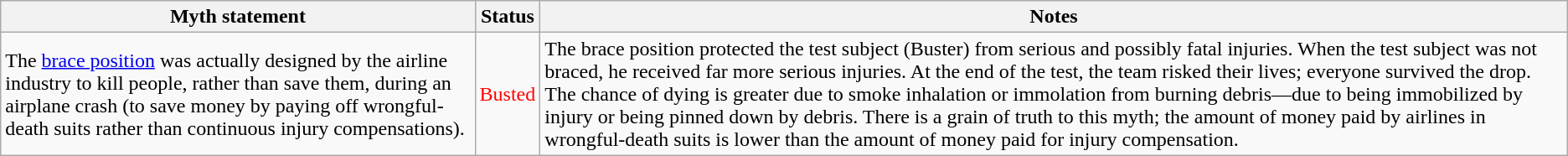<table class="wikitable plainrowheaders">
<tr>
<th>Myth statement</th>
<th>Status</th>
<th>Notes</th>
</tr>
<tr>
<td>The <a href='#'>brace position</a> was actually designed by the airline industry to kill people, rather than save them, during an airplane crash (to save money by paying off wrongful-death suits rather than continuous injury compensations).</td>
<td style="color:red">Busted</td>
<td>The brace position protected the test subject (Buster) from serious and possibly fatal injuries. When the test subject was not braced, he received far more serious injuries. At the end of the test, the team risked their lives; everyone survived the drop. The chance of dying is greater due to smoke inhalation or immolation from burning debris—due to being immobilized by injury or being pinned down by debris. There is a grain of truth to this myth; the amount of money paid by airlines in wrongful-death suits is lower than the amount of money paid for injury compensation.</td>
</tr>
</table>
